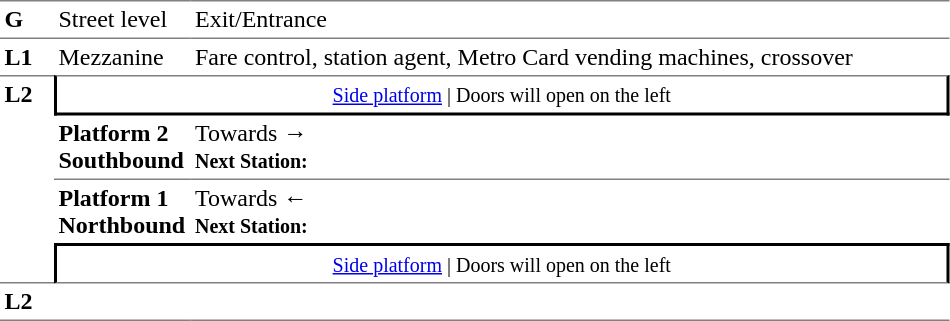<table table border=0 cellspacing=0 cellpadding=3>
<tr>
<td style="border-bottom:solid 1px gray;border-top:solid 1px gray;" width=30 valign=top><strong>G</strong></td>
<td style="border-top:solid 1px gray;border-bottom:solid 1px gray;" width=85 valign=top>Street level</td>
<td style="border-top:solid 1px gray;border-bottom:solid 1px gray;" width=500 valign=top>Exit/Entrance</td>
</tr>
<tr>
<td valign=top><strong>L1</strong></td>
<td valign=top>Mezzanine</td>
<td valign=top>Fare control, station agent, Metro Card vending machines, crossover<br></td>
</tr>
<tr>
<td style="border-top:solid 1px gray;border-bottom:solid 1px gray;" width=30 rowspan=4 valign=top><strong>L2</strong></td>
<td style="border-top:solid 1px gray;border-right:solid 2px black;border-left:solid 2px black;border-bottom:solid 2px black;text-align:center;" colspan=2><small><a href='#'>Side platform</a> | Doors will open on the left </small></td>
</tr>
<tr>
<td style="border-bottom:solid 1px gray;" width=85><span><strong>Platform 2</strong><br><strong>Southbound</strong></span></td>
<td style="border-bottom:solid 1px gray;" width=500>Towards → <br><small><strong>Next Station:</strong> </small></td>
</tr>
<tr>
<td><span><strong>Platform 1</strong><br><strong>Northbound</strong></span></td>
<td>Towards ← <br><small><strong>Next Station:</strong> </small></td>
</tr>
<tr>
<td style="border-top:solid 2px black;border-right:solid 2px black;border-left:solid 2px black;border-bottom:solid 1px gray;" colspan=2  align=center><small><a href='#'>Side platform</a> | Doors will open on the left </small></td>
</tr>
<tr>
<td style="border-bottom:solid 1px gray;" width=30 rowspan=2 valign=top><strong>L2</strong></td>
<td style="border-bottom:solid 1px gray;" width=85></td>
<td style="border-bottom:solid 1px gray;" width=500></td>
</tr>
<tr>
</tr>
</table>
